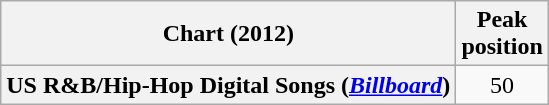<table class="wikitable sortable plainrowheaders" style="text-align:center">
<tr>
<th>Chart (2012)</th>
<th>Peak<br>position</th>
</tr>
<tr>
<th scope="row">US R&B/Hip-Hop Digital Songs (<a href='#'><em>Billboard</em></a>)</th>
<td>50</td>
</tr>
</table>
